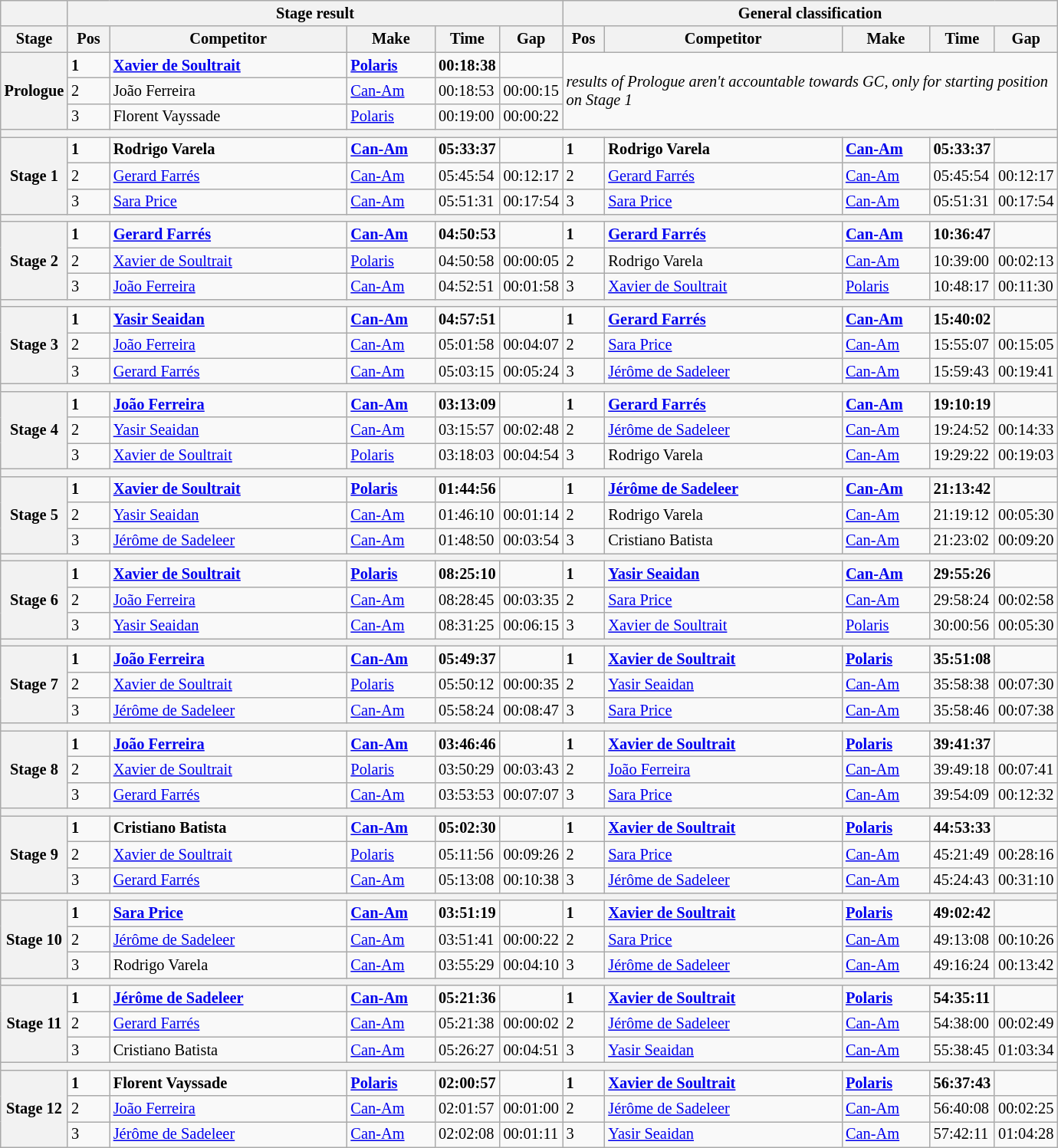<table class="wikitable" style="font-size:85%;">
<tr>
<th></th>
<th colspan=5>Stage result</th>
<th colspan=5>General classification</th>
</tr>
<tr>
<th width="40px">Stage</th>
<th width="30px">Pos</th>
<th width="200px">Competitor</th>
<th width="70px">Make</th>
<th width="40px">Time</th>
<th width="40px">Gap</th>
<th width="30px">Pos</th>
<th width="200px">Competitor</th>
<th width="70px">Make</th>
<th width="40px">Time</th>
<th width="40px">Gap</th>
</tr>
<tr>
<th rowspan=3>Prologue</th>
<td><strong>1</strong></td>
<td><strong> <a href='#'>Xavier de Soultrait</a></strong></td>
<td><strong><a href='#'>Polaris</a></strong></td>
<td><strong>00:18:38</strong></td>
<td></td>
<td colspan=5 rowspan=3><em>results of Prologue aren't accountable towards GC, only for starting position on Stage 1</em></td>
</tr>
<tr>
<td>2</td>
<td> João Ferreira</td>
<td><a href='#'>Can-Am</a></td>
<td>00:18:53</td>
<td>00:00:15</td>
</tr>
<tr>
<td>3</td>
<td> Florent Vayssade</td>
<td><a href='#'>Polaris</a></td>
<td>00:19:00</td>
<td>00:00:22</td>
</tr>
<tr>
<th colspan=11></th>
</tr>
<tr>
<th rowspan="3">Stage 1</th>
<td><strong>1</strong></td>
<td><strong> Rodrigo Varela</strong></td>
<td><a href='#'><strong>Can-Am</strong></a></td>
<td><strong>05:33:37</strong></td>
<td></td>
<td><strong>1</strong></td>
<td><strong> Rodrigo Varela</strong></td>
<td><a href='#'><strong>Can-Am</strong></a></td>
<td><strong>05:33:37</strong></td>
<td></td>
</tr>
<tr>
<td>2</td>
<td> <a href='#'>Gerard Farrés</a></td>
<td><a href='#'>Can-Am</a></td>
<td>05:45:54</td>
<td>00:12:17</td>
<td>2</td>
<td> <a href='#'>Gerard Farrés</a></td>
<td><a href='#'>Can-Am</a></td>
<td>05:45:54</td>
<td>00:12:17</td>
</tr>
<tr>
<td>3</td>
<td> <a href='#'>Sara Price</a></td>
<td><a href='#'>Can-Am</a></td>
<td>05:51:31</td>
<td>00:17:54</td>
<td>3</td>
<td> <a href='#'>Sara Price</a></td>
<td><a href='#'>Can-Am</a></td>
<td>05:51:31</td>
<td>00:17:54</td>
</tr>
<tr>
<th colspan="11"></th>
</tr>
<tr>
<th rowspan="3">Stage 2</th>
<td><strong>1</strong></td>
<td><strong> <a href='#'>Gerard Farrés</a></strong></td>
<td><a href='#'><strong>Can-Am</strong></a></td>
<td><strong>04:50:53</strong></td>
<td></td>
<td><strong>1</strong></td>
<td><strong> <a href='#'>Gerard Farrés</a></strong></td>
<td><a href='#'><strong>Can-Am</strong></a></td>
<td><strong>10:36:47</strong></td>
<td></td>
</tr>
<tr>
<td>2</td>
<td> <a href='#'>Xavier de Soultrait</a></td>
<td><a href='#'>Polaris</a></td>
<td>04:50:58</td>
<td>00:00:05</td>
<td>2</td>
<td> Rodrigo Varela</td>
<td><a href='#'>Can-Am</a></td>
<td>10:39:00</td>
<td>00:02:13</td>
</tr>
<tr>
<td>3</td>
<td> <a href='#'>João Ferreira</a></td>
<td><a href='#'>Can-Am</a></td>
<td>04:52:51</td>
<td>00:01:58</td>
<td>3</td>
<td> <a href='#'>Xavier de Soultrait</a></td>
<td><a href='#'>Polaris</a></td>
<td>10:48:17</td>
<td>00:11:30</td>
</tr>
<tr>
<th colspan="11"></th>
</tr>
<tr>
<th rowspan="3">Stage 3</th>
<td><strong>1</strong></td>
<td><strong> <a href='#'>Yasir Seaidan</a></strong></td>
<td><a href='#'><strong>Can-Am</strong></a></td>
<td><strong>04:57:51</strong></td>
<td></td>
<td><strong>1</strong></td>
<td><strong> <a href='#'>Gerard Farrés</a></strong></td>
<td><a href='#'><strong>Can-Am</strong></a></td>
<td><strong>15:40:02</strong></td>
<td></td>
</tr>
<tr>
<td>2</td>
<td> <a href='#'>João Ferreira</a></td>
<td><a href='#'>Can-Am</a></td>
<td>05:01:58</td>
<td>00:04:07</td>
<td>2</td>
<td> <a href='#'>Sara Price</a></td>
<td><a href='#'>Can-Am</a></td>
<td>15:55:07</td>
<td>00:15:05</td>
</tr>
<tr>
<td>3</td>
<td> <a href='#'>Gerard Farrés</a></td>
<td><a href='#'>Can-Am</a></td>
<td>05:03:15</td>
<td>00:05:24</td>
<td>3</td>
<td> <a href='#'>Jérôme de Sadeleer</a></td>
<td><a href='#'>Can-Am</a></td>
<td>15:59:43</td>
<td>00:19:41</td>
</tr>
<tr>
<th colspan="11"></th>
</tr>
<tr>
<th rowspan="3">Stage 4</th>
<td><strong>1</strong></td>
<td><strong> <a href='#'>João Ferreira</a></strong></td>
<td><strong><a href='#'>Can-Am</a></strong></td>
<td><strong>03:13:09</strong></td>
<td></td>
<td><strong>1</strong></td>
<td><strong> <a href='#'>Gerard Farrés</a></strong></td>
<td><a href='#'><strong>Can-Am</strong></a></td>
<td><strong>19:10:19</strong></td>
<td></td>
</tr>
<tr>
<td>2</td>
<td> <a href='#'>Yasir Seaidan</a></td>
<td><a href='#'>Can-Am</a></td>
<td>03:15:57</td>
<td>00:02:48</td>
<td>2</td>
<td> <a href='#'>Jérôme de Sadeleer</a></td>
<td><a href='#'>Can-Am</a></td>
<td>19:24:52</td>
<td>00:14:33</td>
</tr>
<tr>
<td>3</td>
<td> <a href='#'>Xavier de Soultrait</a></td>
<td><a href='#'>Polaris</a></td>
<td>03:18:03</td>
<td>00:04:54</td>
<td>3</td>
<td> Rodrigo Varela</td>
<td><a href='#'>Can-Am</a></td>
<td>19:29:22</td>
<td>00:19:03</td>
</tr>
<tr>
<th colspan=11></th>
</tr>
<tr>
<th rowspan="3">Stage 5</th>
<td><strong>1</strong></td>
<td><strong> <a href='#'>Xavier de Soultrait</a></strong></td>
<td><strong><a href='#'>Polaris</a></strong></td>
<td><strong>01:44:56</strong></td>
<td></td>
<td><strong>1</strong></td>
<td><strong> <a href='#'>Jérôme de Sadeleer</a></strong></td>
<td><strong><a href='#'>Can-Am</a></strong></td>
<td><strong>21:13:42</strong></td>
<td></td>
</tr>
<tr>
<td>2</td>
<td> <a href='#'>Yasir Seaidan</a></td>
<td><a href='#'>Can-Am</a></td>
<td>01:46:10</td>
<td>00:01:14</td>
<td>2</td>
<td> Rodrigo Varela</td>
<td><a href='#'>Can-Am</a></td>
<td>21:19:12</td>
<td>00:05:30</td>
</tr>
<tr>
<td>3</td>
<td> <a href='#'>Jérôme de Sadeleer</a></td>
<td><a href='#'>Can-Am</a></td>
<td>01:48:50</td>
<td>00:03:54</td>
<td>3</td>
<td> Cristiano Batista</td>
<td><a href='#'>Can-Am</a></td>
<td>21:23:02</td>
<td>00:09:20</td>
</tr>
<tr>
<th colspan=11></th>
</tr>
<tr>
<th rowspan="3">Stage 6</th>
<td><strong>1</strong></td>
<td><strong> <a href='#'>Xavier de Soultrait</a></strong></td>
<td><strong><a href='#'>Polaris</a></strong></td>
<td><strong>08:25:10</strong></td>
<td></td>
<td><strong>1</strong></td>
<td><strong> <a href='#'>Yasir Seaidan</a></strong></td>
<td><a href='#'><strong>Can-Am</strong></a></td>
<td><strong>29:55:26</strong></td>
<td></td>
</tr>
<tr>
<td>2</td>
<td> <a href='#'>João Ferreira</a></td>
<td><a href='#'>Can-Am</a></td>
<td>08:28:45</td>
<td>00:03:35</td>
<td>2</td>
<td> <a href='#'>Sara Price</a></td>
<td><a href='#'>Can-Am</a></td>
<td>29:58:24</td>
<td>00:02:58</td>
</tr>
<tr>
<td>3</td>
<td> <a href='#'>Yasir Seaidan</a></td>
<td><a href='#'>Can-Am</a></td>
<td>08:31:25</td>
<td>00:06:15</td>
<td>3</td>
<td> <a href='#'>Xavier de Soultrait</a></td>
<td><a href='#'>Polaris</a></td>
<td>30:00:56</td>
<td>00:05:30</td>
</tr>
<tr>
<th colspan="11"></th>
</tr>
<tr>
<th rowspan="3">Stage 7</th>
<td><strong>1</strong></td>
<td><strong> <a href='#'>João Ferreira</a></strong></td>
<td><a href='#'><strong>Can-Am</strong></a></td>
<td><strong>05:49:37</strong></td>
<td></td>
<td><strong>1</strong></td>
<td><strong> <a href='#'>Xavier de Soultrait</a></strong></td>
<td><strong><a href='#'>Polaris</a></strong></td>
<td><strong>35:51:08</strong></td>
<td></td>
</tr>
<tr>
<td>2</td>
<td> <a href='#'>Xavier de Soultrait</a></td>
<td><a href='#'>Polaris</a></td>
<td>05:50:12</td>
<td>00:00:35</td>
<td>2</td>
<td> <a href='#'>Yasir Seaidan</a></td>
<td><a href='#'>Can-Am</a></td>
<td>35:58:38</td>
<td>00:07:30</td>
</tr>
<tr>
<td>3</td>
<td> <a href='#'>Jérôme de Sadeleer</a></td>
<td><a href='#'>Can-Am</a></td>
<td>05:58:24</td>
<td>00:08:47</td>
<td>3</td>
<td> <a href='#'>Sara Price</a></td>
<td><a href='#'>Can-Am</a></td>
<td>35:58:46</td>
<td>00:07:38</td>
</tr>
<tr>
<th colspan="11"></th>
</tr>
<tr>
<th rowspan="3">Stage 8</th>
<td><strong>1</strong></td>
<td><strong> <a href='#'>João Ferreira</a></strong></td>
<td><a href='#'><strong>Can-Am</strong></a></td>
<td><strong>03:46:46</strong></td>
<td></td>
<td><strong>1</strong></td>
<td><strong> <a href='#'>Xavier de Soultrait</a></strong></td>
<td><strong><a href='#'>Polaris</a></strong></td>
<td><strong>39:41:37</strong></td>
<td></td>
</tr>
<tr>
<td>2</td>
<td> <a href='#'>Xavier de Soultrait</a></td>
<td><a href='#'>Polaris</a></td>
<td>03:50:29</td>
<td>00:03:43</td>
<td>2</td>
<td> <a href='#'>João Ferreira</a></td>
<td><a href='#'>Can-Am</a></td>
<td>39:49:18</td>
<td>00:07:41</td>
</tr>
<tr>
<td>3</td>
<td> <a href='#'>Gerard Farrés</a></td>
<td><a href='#'>Can-Am</a></td>
<td>03:53:53</td>
<td>00:07:07</td>
<td>3</td>
<td> <a href='#'>Sara Price</a></td>
<td><a href='#'>Can-Am</a></td>
<td>39:54:09</td>
<td>00:12:32</td>
</tr>
<tr>
<th colspan="11"></th>
</tr>
<tr>
<th rowspan="3">Stage 9</th>
<td><strong>1</strong></td>
<td><strong> Cristiano Batista</strong></td>
<td><a href='#'><strong>Can-Am</strong></a></td>
<td><strong>05:02:30</strong></td>
<td></td>
<td><strong>1</strong></td>
<td><strong> <a href='#'>Xavier de Soultrait</a></strong></td>
<td><strong><a href='#'>Polaris</a></strong></td>
<td><strong>44:53:33</strong></td>
<td></td>
</tr>
<tr>
<td>2</td>
<td> <a href='#'>Xavier de Soultrait</a></td>
<td><a href='#'>Polaris</a></td>
<td>05:11:56</td>
<td>00:09:26</td>
<td>2</td>
<td> <a href='#'>Sara Price</a></td>
<td><a href='#'>Can-Am</a></td>
<td>45:21:49</td>
<td>00:28:16</td>
</tr>
<tr>
<td>3</td>
<td> <a href='#'>Gerard Farrés</a></td>
<td><a href='#'>Can-Am</a></td>
<td>05:13:08</td>
<td>00:10:38</td>
<td>3</td>
<td> <a href='#'>Jérôme de Sadeleer</a></td>
<td><a href='#'>Can-Am</a></td>
<td>45:24:43</td>
<td>00:31:10</td>
</tr>
<tr>
<th colspan="11"></th>
</tr>
<tr>
<th rowspan="3">Stage 10</th>
<td><strong>1</strong></td>
<td><strong> <a href='#'>Sara Price</a></strong></td>
<td><strong><a href='#'>Can-Am</a></strong></td>
<td><strong>03:51:19</strong></td>
<td></td>
<td><strong>1</strong></td>
<td><strong> <a href='#'>Xavier de Soultrait</a></strong></td>
<td><strong><a href='#'>Polaris</a></strong></td>
<td><strong>49:02:42</strong></td>
<td></td>
</tr>
<tr>
<td>2</td>
<td> <a href='#'>Jérôme de Sadeleer</a></td>
<td><a href='#'>Can-Am</a></td>
<td>03:51:41</td>
<td>00:00:22</td>
<td>2</td>
<td> <a href='#'>Sara Price</a></td>
<td><a href='#'>Can-Am</a></td>
<td>49:13:08</td>
<td>00:10:26</td>
</tr>
<tr>
<td>3</td>
<td> Rodrigo Varela</td>
<td><a href='#'>Can-Am</a></td>
<td>03:55:29</td>
<td>00:04:10</td>
<td>3</td>
<td> <a href='#'>Jérôme de Sadeleer</a></td>
<td><a href='#'>Can-Am</a></td>
<td>49:16:24</td>
<td>00:13:42</td>
</tr>
<tr>
<th colspan="11"></th>
</tr>
<tr>
<th rowspan="3">Stage 11</th>
<td><strong>1</strong></td>
<td><strong> <a href='#'>Jérôme de Sadeleer</a></strong></td>
<td><strong><a href='#'>Can-Am</a></strong></td>
<td><strong>05:21:36</strong></td>
<td></td>
<td><strong>1</strong></td>
<td><strong> <a href='#'>Xavier de Soultrait</a></strong></td>
<td><strong><a href='#'>Polaris</a></strong></td>
<td><strong>54:35:11</strong></td>
<td></td>
</tr>
<tr>
<td>2</td>
<td> <a href='#'>Gerard Farrés</a></td>
<td><a href='#'>Can-Am</a></td>
<td>05:21:38</td>
<td>00:00:02</td>
<td>2</td>
<td> <a href='#'>Jérôme de Sadeleer</a></td>
<td><a href='#'>Can-Am</a></td>
<td>54:38:00</td>
<td>00:02:49</td>
</tr>
<tr>
<td>3</td>
<td> Cristiano Batista</td>
<td><a href='#'>Can-Am</a></td>
<td>05:26:27</td>
<td>00:04:51</td>
<td>3</td>
<td> <a href='#'>Yasir Seaidan</a></td>
<td><a href='#'>Can-Am</a></td>
<td>55:38:45</td>
<td>01:03:34</td>
</tr>
<tr>
<th colspan="11"></th>
</tr>
<tr>
<th rowspan="3">Stage 12</th>
<td><strong>1</strong></td>
<td><strong> Florent Vayssade</strong></td>
<td><strong><a href='#'>Polaris</a></strong></td>
<td><strong>02:00:57</strong></td>
<td></td>
<td><strong>1</strong></td>
<td><strong> <a href='#'>Xavier de Soultrait</a></strong></td>
<td><strong><a href='#'>Polaris</a></strong></td>
<td><strong>56:37:43</strong></td>
<td></td>
</tr>
<tr>
<td>2</td>
<td> <a href='#'>João Ferreira</a></td>
<td><a href='#'>Can-Am</a></td>
<td>02:01:57</td>
<td>00:01:00</td>
<td>2</td>
<td> <a href='#'>Jérôme de Sadeleer</a></td>
<td><a href='#'>Can-Am</a></td>
<td>56:40:08</td>
<td>00:02:25</td>
</tr>
<tr>
<td>3</td>
<td> <a href='#'>Jérôme de Sadeleer</a></td>
<td><a href='#'>Can-Am</a></td>
<td>02:02:08</td>
<td>00:01:11</td>
<td>3</td>
<td> <a href='#'>Yasir Seaidan</a></td>
<td><a href='#'>Can-Am</a></td>
<td>57:42:11</td>
<td>01:04:28</td>
</tr>
</table>
